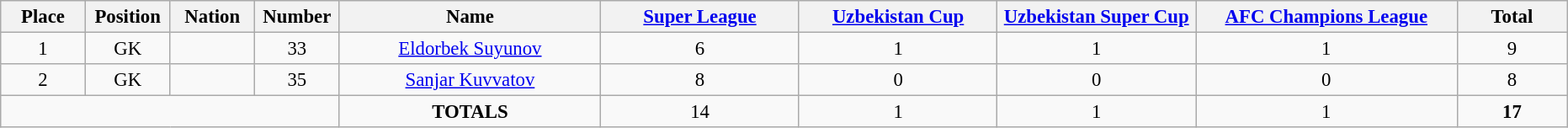<table class="wikitable" style="font-size: 95%; text-align: center;">
<tr>
<th width=60>Place</th>
<th width=60>Position</th>
<th width=60>Nation</th>
<th width=60>Number</th>
<th width=200>Name</th>
<th width=150><a href='#'>Super League</a></th>
<th width=150><a href='#'>Uzbekistan Cup</a></th>
<th width=150><a href='#'>Uzbekistan Super Cup</a></th>
<th width=200><a href='#'>AFC Champions League</a></th>
<th width=80><strong>Total</strong></th>
</tr>
<tr>
<td>1</td>
<td>GK</td>
<td></td>
<td>33</td>
<td><a href='#'>Eldorbek Suyunov</a></td>
<td>6</td>
<td>1</td>
<td>1</td>
<td>1</td>
<td>9</td>
</tr>
<tr>
<td>2</td>
<td>GK</td>
<td></td>
<td>35</td>
<td><a href='#'>Sanjar Kuvvatov</a></td>
<td>8</td>
<td>0</td>
<td>0</td>
<td>0</td>
<td>8</td>
</tr>
<tr>
<td colspan="4"></td>
<td><strong>TOTALS</strong></td>
<td>14</td>
<td>1</td>
<td>1</td>
<td>1</td>
<td><strong>17</strong></td>
</tr>
</table>
